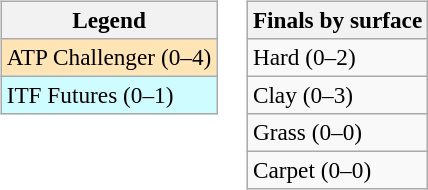<table>
<tr valign=top>
<td><br><table class=wikitable style=font-size:97%>
<tr>
<th>Legend</th>
</tr>
<tr bgcolor=moccasin>
<td>ATP Challenger (0–4)</td>
</tr>
<tr bgcolor=cffcff>
<td>ITF Futures (0–1)</td>
</tr>
</table>
</td>
<td><br><table class=wikitable style=font-size:97%>
<tr>
<th>Finals by surface</th>
</tr>
<tr>
<td>Hard (0–2)</td>
</tr>
<tr>
<td>Clay (0–3)</td>
</tr>
<tr>
<td>Grass (0–0)</td>
</tr>
<tr>
<td>Carpet (0–0)</td>
</tr>
</table>
</td>
</tr>
</table>
